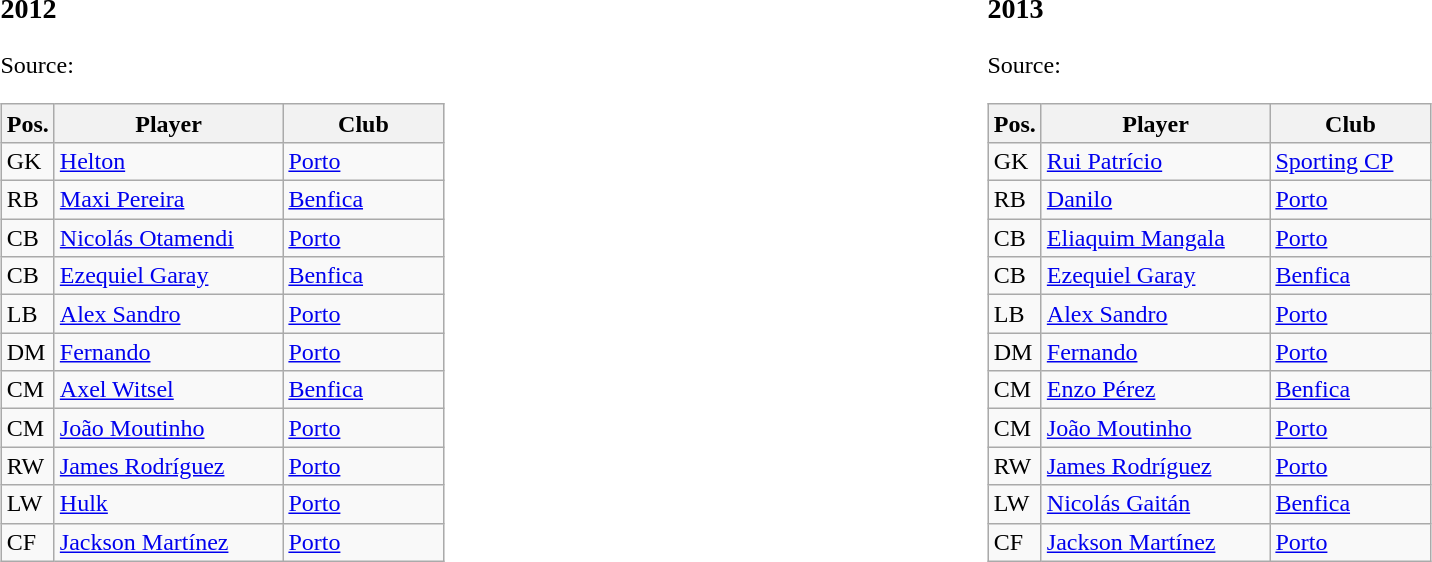<table width=100%>
<tr>
<td><br><h3>2012</h3>Source:<table class="wikitable">
<tr>
<th>Pos.</th>
<th>Player</th>
<th>Club</th>
</tr>
<tr>
<td>GK</td>
<td style="width:145px;"> <a href='#'>Helton</a></td>
<td style="width:100px;"><a href='#'>Porto</a></td>
</tr>
<tr>
<td>RB</td>
<td> <a href='#'>Maxi Pereira</a></td>
<td><a href='#'>Benfica</a></td>
</tr>
<tr>
<td>CB</td>
<td> <a href='#'>Nicolás Otamendi</a></td>
<td><a href='#'>Porto</a></td>
</tr>
<tr>
<td>CB</td>
<td> <a href='#'>Ezequiel Garay</a></td>
<td><a href='#'>Benfica</a></td>
</tr>
<tr>
<td>LB</td>
<td> <a href='#'>Alex Sandro</a></td>
<td><a href='#'>Porto</a></td>
</tr>
<tr>
<td>DM</td>
<td> <a href='#'>Fernando</a></td>
<td><a href='#'>Porto</a></td>
</tr>
<tr>
<td>CM</td>
<td> <a href='#'>Axel Witsel</a></td>
<td><a href='#'>Benfica</a></td>
</tr>
<tr>
<td>CM</td>
<td> <a href='#'>João Moutinho</a></td>
<td><a href='#'>Porto</a></td>
</tr>
<tr>
<td>RW</td>
<td> <a href='#'>James Rodríguez</a></td>
<td><a href='#'>Porto</a></td>
</tr>
<tr>
<td>LW</td>
<td> <a href='#'>Hulk</a></td>
<td><a href='#'>Porto</a></td>
</tr>
<tr>
<td>CF</td>
<td> <a href='#'>Jackson Martínez</a></td>
<td><a href='#'>Porto</a></td>
</tr>
</table>
</td>
<td width="50"> </td>
<td valign="top"><br><h3>2013</h3>Source:<table class="wikitable">
<tr>
<th>Pos.</th>
<th>Player</th>
<th>Club</th>
</tr>
<tr>
<td>GK</td>
<td style="width:145px;"> <a href='#'>Rui Patrício</a></td>
<td style="width:100px;"><a href='#'>Sporting CP</a></td>
</tr>
<tr>
<td>RB</td>
<td> <a href='#'>Danilo</a></td>
<td><a href='#'>Porto</a></td>
</tr>
<tr>
<td>CB</td>
<td> <a href='#'>Eliaquim Mangala</a></td>
<td><a href='#'>Porto</a></td>
</tr>
<tr>
<td>CB</td>
<td> <a href='#'>Ezequiel Garay</a></td>
<td><a href='#'>Benfica</a></td>
</tr>
<tr>
<td>LB</td>
<td> <a href='#'>Alex Sandro</a></td>
<td><a href='#'>Porto</a></td>
</tr>
<tr>
<td>DM</td>
<td> <a href='#'>Fernando</a></td>
<td><a href='#'>Porto</a></td>
</tr>
<tr>
<td>CM</td>
<td> <a href='#'>Enzo Pérez</a></td>
<td><a href='#'>Benfica</a></td>
</tr>
<tr>
<td>CM</td>
<td> <a href='#'>João Moutinho</a></td>
<td><a href='#'>Porto</a></td>
</tr>
<tr>
<td>RW</td>
<td> <a href='#'>James Rodríguez</a></td>
<td><a href='#'>Porto</a></td>
</tr>
<tr>
<td>LW</td>
<td> <a href='#'>Nicolás Gaitán</a></td>
<td><a href='#'>Benfica</a></td>
</tr>
<tr>
<td>CF</td>
<td> <a href='#'>Jackson Martínez</a></td>
<td><a href='#'>Porto</a></td>
</tr>
</table>
</td>
</tr>
</table>
